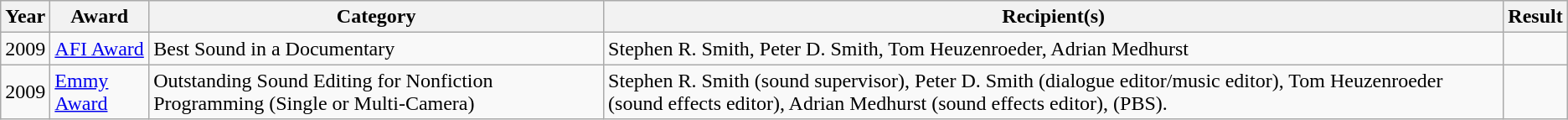<table class=wikitable>
<tr>
<th>Year</th>
<th>Award</th>
<th>Category</th>
<th>Recipient(s)</th>
<th>Result</th>
</tr>
<tr>
<td>2009</td>
<td><a href='#'>AFI Award</a></td>
<td>Best Sound in a Documentary</td>
<td>Stephen R. Smith, Peter D. Smith, Tom Heuzenroeder, Adrian Medhurst</td>
<td></td>
</tr>
<tr>
<td>2009</td>
<td><a href='#'>Emmy Award</a></td>
<td>Outstanding Sound Editing for Nonfiction Programming (Single or Multi-Camera)</td>
<td>Stephen R. Smith (sound supervisor), Peter D. Smith (dialogue editor/music editor), Tom Heuzenroeder (sound effects editor), Adrian Medhurst (sound effects editor), (PBS).</td>
<td></td>
</tr>
</table>
